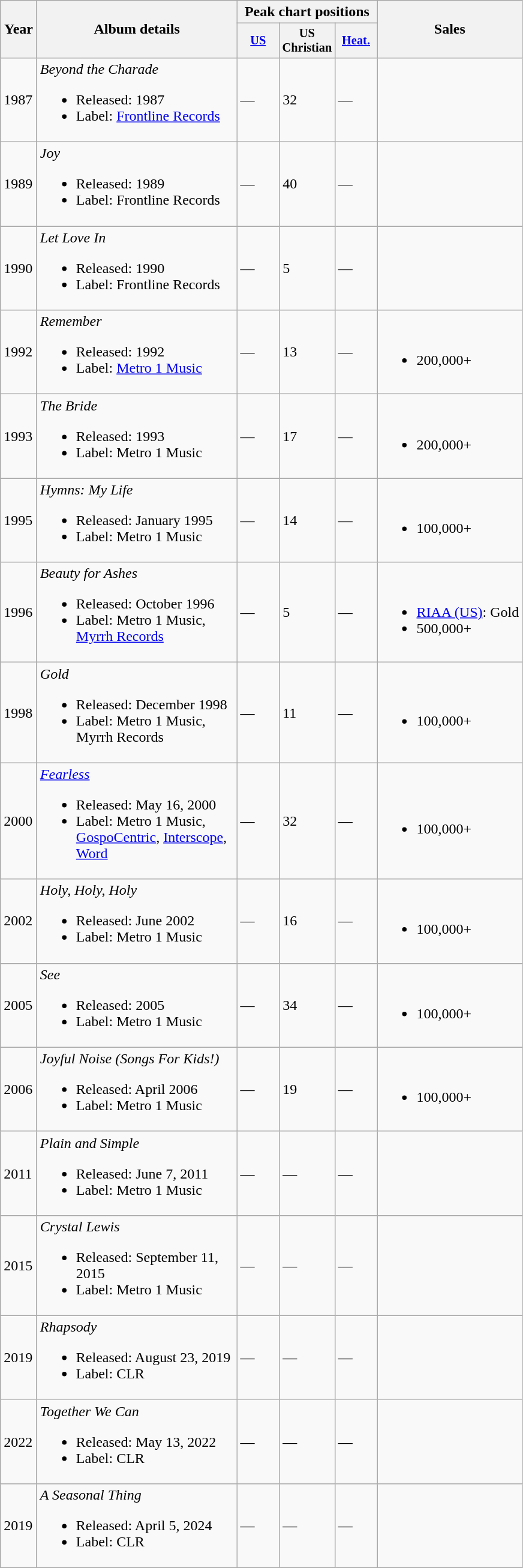<table class="wikitable">
<tr>
<th rowspan="2" width="33">Year</th>
<th rowspan="2" width="215">Album details</th>
<th colspan="3">Peak chart positions</th>
<th rowspan="2">Sales</th>
</tr>
<tr>
<th style="width:3em;font-size:85%"><a href='#'>US</a></th>
<th style="width:3em;font-size:85%">US Christian</th>
<th style="width:3em;font-size:85%"><a href='#'>Heat.</a></th>
</tr>
<tr>
<td>1987</td>
<td align="left"><em>Beyond the Charade</em><br><ul><li>Released: 1987</li><li>Label: <a href='#'>Frontline Records</a></li></ul></td>
<td>—</td>
<td>32</td>
<td>—</td>
<td align="left"></td>
</tr>
<tr>
<td>1989</td>
<td align="left"><em>Joy</em><br><ul><li>Released: 1989</li><li>Label: Frontline Records</li></ul></td>
<td>—</td>
<td>40</td>
<td>—</td>
<td align="left"></td>
</tr>
<tr>
<td>1990</td>
<td align="left"><em>Let Love In</em><br><ul><li>Released: 1990</li><li>Label: Frontline Records</li></ul></td>
<td>—</td>
<td>5</td>
<td>—</td>
<td align="left"></td>
</tr>
<tr>
<td>1992</td>
<td align="left"><em>Remember</em><br><ul><li>Released: 1992</li><li>Label: <a href='#'>Metro 1 Music</a></li></ul></td>
<td>—</td>
<td>13</td>
<td>—</td>
<td align="left"><br><ul><li>200,000+</li></ul></td>
</tr>
<tr>
<td>1993</td>
<td align="left"><em>The Bride</em><br><ul><li>Released: 1993</li><li>Label: Metro 1 Music</li></ul></td>
<td>—</td>
<td>17</td>
<td>—</td>
<td align="left"><br><ul><li>200,000+</li></ul></td>
</tr>
<tr>
<td>1995</td>
<td align="left"><em>Hymns: My Life</em><br><ul><li>Released: January 1995</li><li>Label: Metro 1 Music</li></ul></td>
<td>—</td>
<td>14</td>
<td>—</td>
<td align="left"><br><ul><li>100,000+</li></ul></td>
</tr>
<tr>
<td>1996</td>
<td align="left"><em>Beauty for Ashes</em><br><ul><li>Released: October 1996</li><li>Label: Metro 1 Music, <a href='#'>Myrrh Records</a></li></ul></td>
<td>—</td>
<td>5</td>
<td>—</td>
<td align="left"><br><ul><li><a href='#'>RIAA (US)</a>: Gold</li><li>500,000+</li></ul></td>
</tr>
<tr>
<td>1998</td>
<td align="left"><em>Gold</em><br><ul><li>Released: December 1998</li><li>Label: Metro 1 Music, Myrrh Records</li></ul></td>
<td>—</td>
<td>11</td>
<td>—</td>
<td align="left"><br><ul><li>100,000+</li></ul></td>
</tr>
<tr>
<td>2000</td>
<td align="left"><em><a href='#'>Fearless</a></em><br><ul><li>Released: May 16, 2000</li><li>Label: Metro 1 Music, <a href='#'>GospoCentric</a>, <a href='#'>Interscope</a>, <a href='#'>Word</a></li></ul></td>
<td>—</td>
<td>32</td>
<td>—</td>
<td align="left"><br><ul><li>100,000+</li></ul></td>
</tr>
<tr>
<td>2002</td>
<td align="left"><em>Holy, Holy, Holy</em><br><ul><li>Released: June 2002</li><li>Label: Metro 1 Music</li></ul></td>
<td>—</td>
<td>16</td>
<td>—</td>
<td align="left"><br><ul><li>100,000+</li></ul></td>
</tr>
<tr>
<td>2005</td>
<td align="left"><em>See</em><br><ul><li>Released: 2005</li><li>Label: Metro 1 Music</li></ul></td>
<td>—</td>
<td>34</td>
<td>—</td>
<td align="left"><br><ul><li>100,000+</li></ul></td>
</tr>
<tr>
<td>2006</td>
<td align="left"><em>Joyful Noise (Songs For Kids!)</em><br><ul><li>Released: April 2006</li><li>Label: Metro 1 Music</li></ul></td>
<td>—</td>
<td>19</td>
<td>—</td>
<td align="left"><br><ul><li>100,000+</li></ul></td>
</tr>
<tr>
<td>2011</td>
<td align="left"><em>Plain and Simple</em><br><ul><li>Released: June 7, 2011</li><li>Label: Metro 1 Music</li></ul></td>
<td>—</td>
<td>—</td>
<td>—</td>
<td></td>
</tr>
<tr>
<td>2015</td>
<td align="left"><em>Crystal Lewis</em><br><ul><li>Released: September 11, 2015</li><li>Label: Metro 1 Music</li></ul></td>
<td>—</td>
<td>—</td>
<td>—</td>
<td></td>
</tr>
<tr>
<td>2019</td>
<td align="left"><em>Rhapsody</em><br><ul><li>Released: August 23, 2019</li><li>Label: CLR</li></ul></td>
<td>—</td>
<td>—</td>
<td>—</td>
<td></td>
</tr>
<tr>
<td>2022</td>
<td align="left"><em>Together We Can</em><br><ul><li>Released: May 13, 2022</li><li>Label: CLR</li></ul></td>
<td>—</td>
<td>—</td>
<td>—</td>
<td></td>
</tr>
<tr>
<td>2019</td>
<td align="left"><em>A Seasonal Thing</em><br><ul><li>Released: April 5, 2024</li><li>Label: CLR</li></ul></td>
<td>—</td>
<td>—</td>
<td>—</td>
<td></td>
</tr>
</table>
